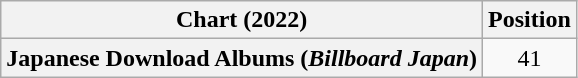<table class="wikitable plainrowheaders" style="text-align:center">
<tr>
<th scope="col">Chart (2022)</th>
<th scope="col">Position</th>
</tr>
<tr>
<th scope="row">Japanese Download Albums (<em>Billboard Japan</em>)</th>
<td>41</td>
</tr>
</table>
